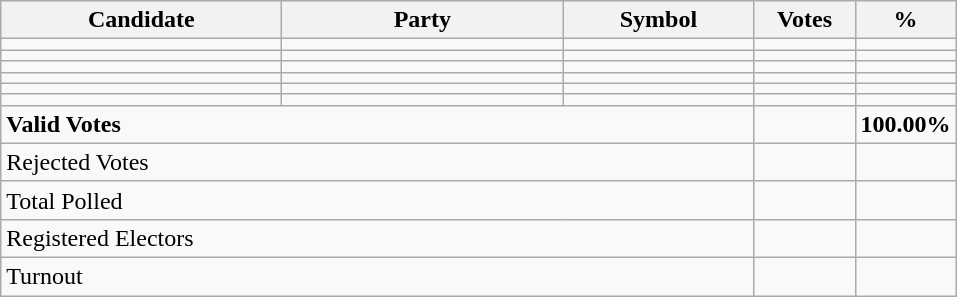<table class="wikitable" border="1" style="text-align:right;">
<tr>
<th align=left width="180">Candidate</th>
<th align=left width="180">Party</th>
<th align=left width="120">Symbol</th>
<th align=left width="60">Votes</th>
<th align=left width="60">%</th>
</tr>
<tr>
<td align=left></td>
<td align=left></td>
<td></td>
<td></td>
<td></td>
</tr>
<tr>
<td align=left></td>
<td align=left></td>
<td></td>
<td></td>
<td></td>
</tr>
<tr>
<td align=left></td>
<td align=left></td>
<td></td>
<td></td>
<td></td>
</tr>
<tr>
<td align=left></td>
<td align=left></td>
<td></td>
<td></td>
<td></td>
</tr>
<tr>
<td align=left></td>
<td align=left></td>
<td></td>
<td></td>
<td></td>
</tr>
<tr>
<td align=left></td>
<td align=left></td>
<td></td>
<td></td>
<td></td>
</tr>
<tr>
<td align=left colspan=3><strong>Valid Votes</strong></td>
<td><strong> </strong></td>
<td><strong>100.00%</strong></td>
</tr>
<tr>
<td align=left colspan=3>Rejected Votes</td>
<td></td>
<td></td>
</tr>
<tr>
<td align=left colspan=3>Total Polled</td>
<td></td>
<td></td>
</tr>
<tr>
<td align=left colspan=3>Registered Electors</td>
<td></td>
<td></td>
</tr>
<tr>
<td align=left colspan=3>Turnout</td>
<td></td>
</tr>
</table>
